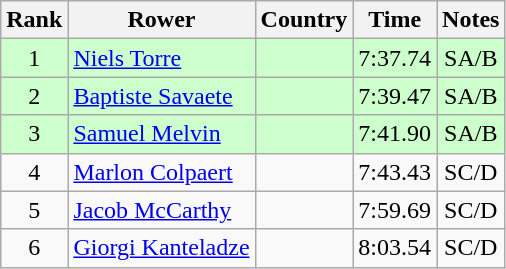<table class="wikitable" style="text-align:center">
<tr>
<th>Rank</th>
<th>Rower</th>
<th>Country</th>
<th>Time</th>
<th>Notes</th>
</tr>
<tr bgcolor=ccffcc>
<td>1</td>
<td align="left"><a href='#'>Niels Torre</a></td>
<td align="left"></td>
<td>7:37.74</td>
<td>SA/B</td>
</tr>
<tr bgcolor=ccffcc>
<td>2</td>
<td align="left"><a href='#'>Baptiste Savaete</a></td>
<td align="left"></td>
<td>7:39.47</td>
<td>SA/B</td>
</tr>
<tr bgcolor=ccffcc>
<td>3</td>
<td align="left"><a href='#'>Samuel Melvin</a></td>
<td align="left"></td>
<td>7:41.90</td>
<td>SA/B</td>
</tr>
<tr>
<td>4</td>
<td align="left"><a href='#'>Marlon Colpaert</a></td>
<td align="left"></td>
<td>7:43.43</td>
<td>SC/D</td>
</tr>
<tr>
<td>5</td>
<td align="left"><a href='#'>Jacob McCarthy</a></td>
<td align="left"></td>
<td>7:59.69</td>
<td>SC/D</td>
</tr>
<tr>
<td>6</td>
<td align="left"><a href='#'>Giorgi Kanteladze</a></td>
<td align="left"></td>
<td>8:03.54</td>
<td>SC/D</td>
</tr>
</table>
